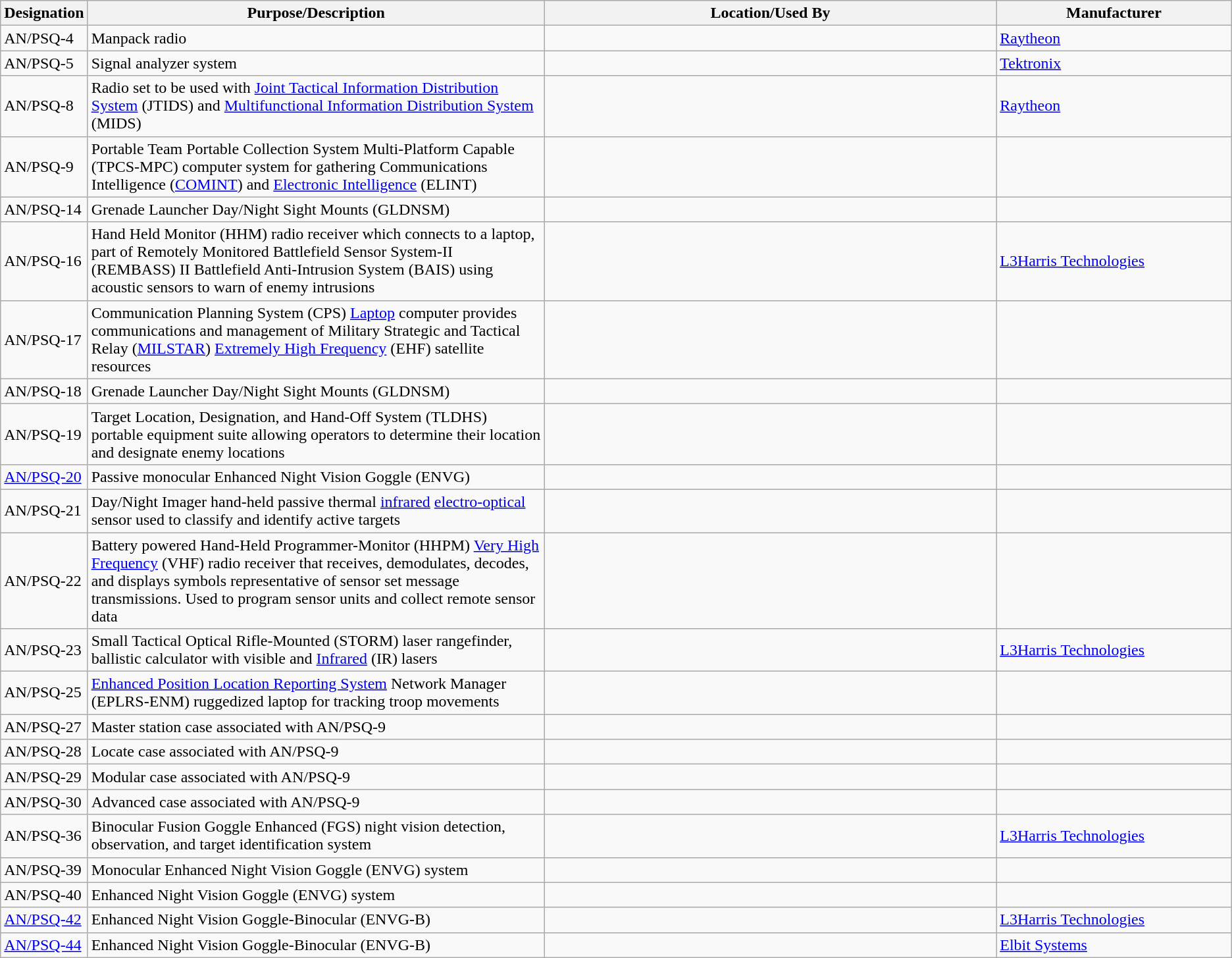<table class="wikitable sortable">
<tr>
<th scope="col">Designation</th>
<th scope="col" style="width: 500px;">Purpose/Description</th>
<th scope="col" style="width: 500px;">Location/Used By</th>
<th scope="col" style="width: 250px;">Manufacturer</th>
</tr>
<tr>
<td>AN/PSQ-4</td>
<td>Manpack radio</td>
<td></td>
<td><a href='#'>Raytheon</a></td>
</tr>
<tr>
<td>AN/PSQ-5</td>
<td>Signal analyzer system</td>
<td></td>
<td><a href='#'>Tektronix</a></td>
</tr>
<tr>
<td>AN/PSQ-8</td>
<td>Radio set to be used with <a href='#'>Joint Tactical Information Distribution System</a> (JTIDS) and <a href='#'>Multifunctional Information Distribution System</a> (MIDS)</td>
<td></td>
<td><a href='#'>Raytheon</a></td>
</tr>
<tr>
<td>AN/PSQ-9</td>
<td>Portable Team Portable Collection System Multi-Platform Capable (TPCS-MPC) computer system for gathering Communications Intelligence (<a href='#'>COMINT</a>) and <a href='#'>Electronic Intelligence</a> (ELINT)</td>
<td></td>
<td></td>
</tr>
<tr>
<td>AN/PSQ-14</td>
<td>Grenade Launcher Day/Night Sight Mounts (GLDNSM)</td>
<td></td>
<td></td>
</tr>
<tr>
<td>AN/PSQ-16</td>
<td>Hand Held Monitor (HHM) radio receiver which connects to a laptop, part of Remotely Monitored Battlefield Sensor System-II (REMBASS) II Battlefield Anti-Intrusion System (BAIS) using acoustic sensors to warn of enemy intrusions</td>
<td></td>
<td><a href='#'>L3Harris Technologies</a></td>
</tr>
<tr>
<td>AN/PSQ-17</td>
<td>Communication Planning System (CPS) <a href='#'>Laptop</a> computer provides communications and management of Military Strategic and Tactical Relay (<a href='#'>MILSTAR</a>) <a href='#'>Extremely High Frequency</a> (EHF) satellite resources</td>
<td></td>
<td></td>
</tr>
<tr>
<td>AN/PSQ-18</td>
<td>Grenade Launcher Day/Night Sight Mounts (GLDNSM)</td>
<td></td>
<td></td>
</tr>
<tr>
<td>AN/PSQ-19</td>
<td>Target Location, Designation, and Hand-Off System (TLDHS) portable equipment suite allowing operators to determine their location and designate enemy locations</td>
<td></td>
<td></td>
</tr>
<tr>
<td><a href='#'>AN/PSQ-20</a></td>
<td>Passive monocular Enhanced Night Vision Goggle (ENVG)</td>
<td></td>
<td></td>
</tr>
<tr>
<td>AN/PSQ-21</td>
<td>Day/Night Imager hand-held passive thermal <a href='#'>infrared</a> <a href='#'>electro-optical</a> sensor used to classify and identify active targets</td>
<td></td>
<td></td>
</tr>
<tr>
<td>AN/PSQ-22</td>
<td>Battery powered Hand-Held Programmer-Monitor (HHPM) <a href='#'>Very High Frequency</a> (VHF) radio receiver that receives, demodulates, decodes, and displays symbols representative of sensor set message transmissions. Used to program sensor units and collect remote sensor data</td>
<td></td>
<td></td>
</tr>
<tr>
<td>AN/PSQ-23</td>
<td>Small Tactical Optical Rifle-Mounted (STORM) laser rangefinder, ballistic calculator with visible and <a href='#'>Infrared</a> (IR) lasers</td>
<td></td>
<td><a href='#'>L3Harris Technologies</a></td>
</tr>
<tr>
<td>AN/PSQ-25</td>
<td><a href='#'>Enhanced Position Location Reporting System</a> Network Manager (EPLRS-ENM) ruggedized laptop for tracking troop movements</td>
<td></td>
<td></td>
</tr>
<tr>
<td>AN/PSQ-27</td>
<td>Master station case associated with AN/PSQ-9</td>
<td></td>
<td></td>
</tr>
<tr>
<td>AN/PSQ-28</td>
<td>Locate case associated with  AN/PSQ-9</td>
<td></td>
<td></td>
</tr>
<tr>
<td>AN/PSQ-29</td>
<td>Modular case associated with AN/PSQ-9</td>
<td></td>
<td></td>
</tr>
<tr>
<td>AN/PSQ-30</td>
<td>Advanced case associated with AN/PSQ-9</td>
<td></td>
<td></td>
</tr>
<tr>
<td>AN/PSQ-36</td>
<td>Binocular Fusion Goggle Enhanced (FGS) night vision detection, observation, and target identification system</td>
<td></td>
<td><a href='#'>L3Harris Technologies</a></td>
</tr>
<tr>
<td>AN/PSQ-39</td>
<td>Monocular Enhanced Night Vision Goggle (ENVG) system</td>
<td></td>
<td></td>
</tr>
<tr>
<td>AN/PSQ-40</td>
<td>Enhanced Night Vision Goggle (ENVG) system</td>
<td></td>
<td></td>
</tr>
<tr>
<td><a href='#'>AN/PSQ-42</a></td>
<td>Enhanced Night Vision Goggle-Binocular (ENVG-B)</td>
<td></td>
<td><a href='#'>L3Harris Technologies</a></td>
</tr>
<tr>
<td><a href='#'>AN/PSQ-44</a></td>
<td>Enhanced Night Vision Goggle-Binocular (ENVG-B)</td>
<td></td>
<td><a href='#'>Elbit Systems</a></td>
</tr>
</table>
